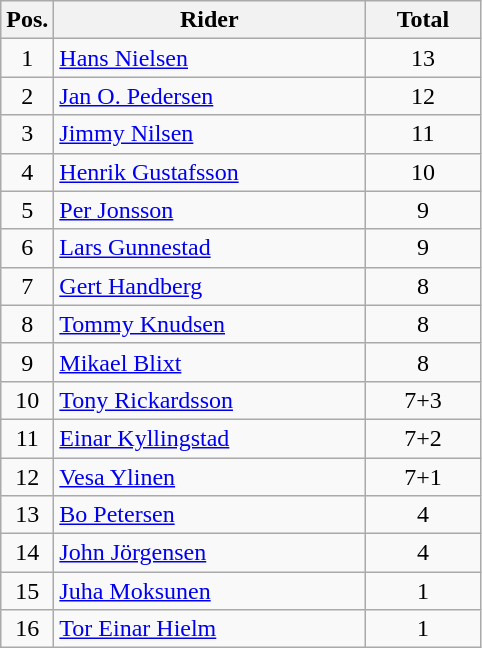<table class=wikitable>
<tr>
<th width=25px>Pos.</th>
<th width=200px>Rider</th>
<th width=70px>Total</th>
</tr>
<tr align=center >
<td>1</td>
<td align=left> <a href='#'>Hans Nielsen</a></td>
<td>13</td>
</tr>
<tr align=center >
<td>2</td>
<td align=left> <a href='#'>Jan O. Pedersen</a></td>
<td>12</td>
</tr>
<tr align=center >
<td>3</td>
<td align=left> <a href='#'>Jimmy Nilsen</a></td>
<td>11</td>
</tr>
<tr align=center >
<td>4</td>
<td align=left> <a href='#'>Henrik Gustafsson</a></td>
<td>10</td>
</tr>
<tr align=center >
<td>5</td>
<td align=left> <a href='#'>Per Jonsson</a></td>
<td>9</td>
</tr>
<tr align=center >
<td>6</td>
<td align=left> <a href='#'>Lars Gunnestad</a></td>
<td>9</td>
</tr>
<tr align=center >
<td>7</td>
<td align=left> <a href='#'>Gert Handberg</a></td>
<td>8</td>
</tr>
<tr align=center >
<td>8</td>
<td align=left> <a href='#'>Tommy Knudsen</a></td>
<td>8</td>
</tr>
<tr align=center >
<td>9</td>
<td align=left> <a href='#'>Mikael Blixt</a></td>
<td>8</td>
</tr>
<tr align=center >
<td>10</td>
<td align=left> <a href='#'>Tony Rickardsson</a></td>
<td>7+3</td>
</tr>
<tr align=center>
<td>11</td>
<td align=left> <a href='#'>Einar Kyllingstad</a></td>
<td>7+2</td>
</tr>
<tr align=center>
<td>12</td>
<td align=left> <a href='#'>Vesa Ylinen</a></td>
<td>7+1</td>
</tr>
<tr align=center>
<td>13</td>
<td align=left> <a href='#'>Bo Petersen</a></td>
<td>4</td>
</tr>
<tr align=center>
<td>14</td>
<td align=left> <a href='#'>John Jörgensen</a></td>
<td>4</td>
</tr>
<tr align=center>
<td>15</td>
<td align=left> <a href='#'>Juha Moksunen</a></td>
<td>1</td>
</tr>
<tr align=center>
<td>16</td>
<td align=left> <a href='#'>Tor Einar Hielm</a></td>
<td>1</td>
</tr>
</table>
